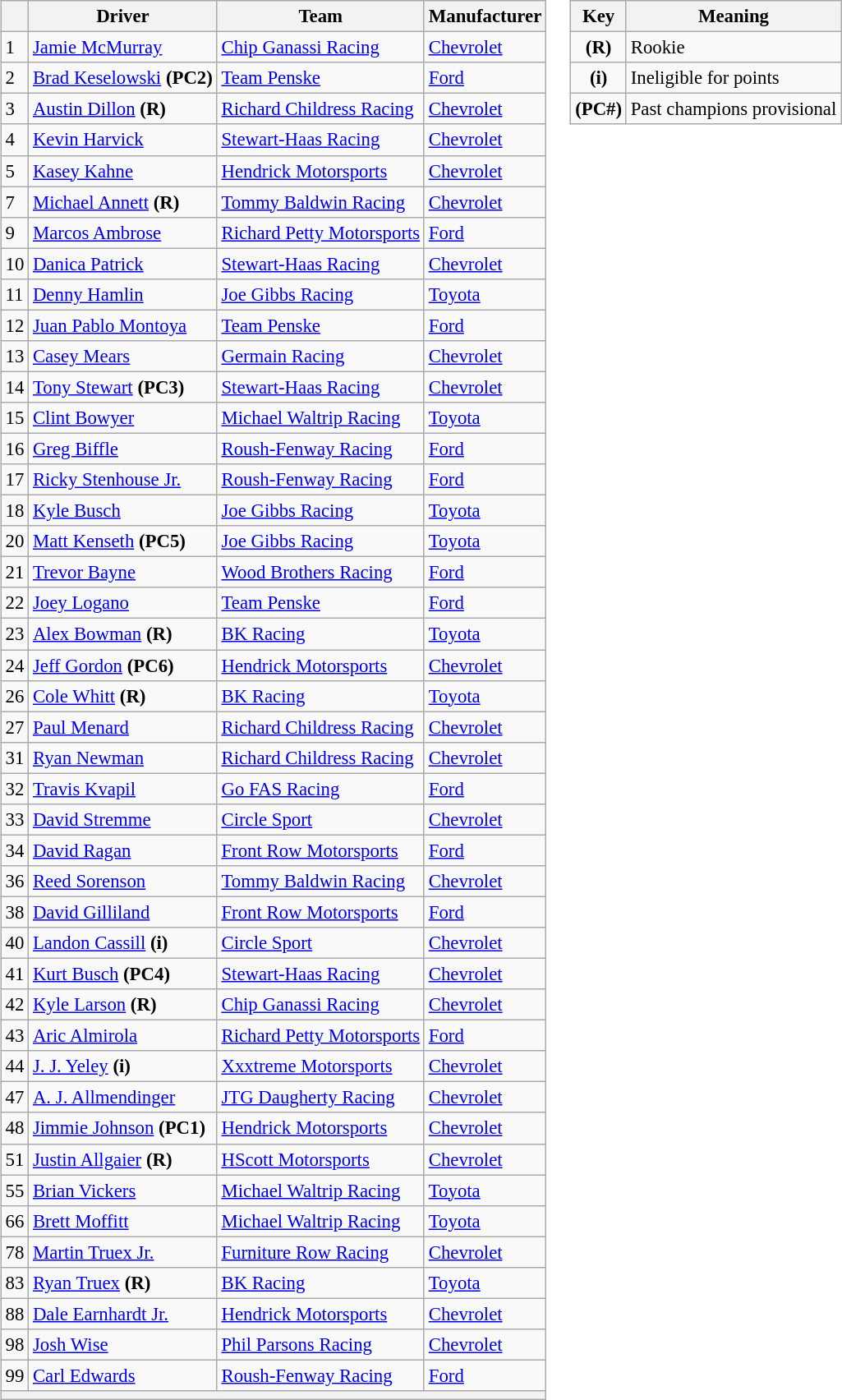<table>
<tr>
<td><br><table class="wikitable" style="font-size:95%">
<tr>
<th></th>
<th>Driver</th>
<th>Team</th>
<th>Manufacturer</th>
</tr>
<tr>
<td>1</td>
<td><a href='#'>Jamie McMurray</a></td>
<td><a href='#'>Chip Ganassi Racing</a></td>
<td><a href='#'>Chevrolet</a></td>
</tr>
<tr>
<td>2</td>
<td><a href='#'>Brad Keselowski</a> <strong>(PC2)</strong></td>
<td><a href='#'>Team Penske</a></td>
<td><a href='#'>Ford</a></td>
</tr>
<tr>
<td>3</td>
<td><a href='#'>Austin Dillon</a> <strong>(R)</strong></td>
<td><a href='#'>Richard Childress Racing</a></td>
<td><a href='#'>Chevrolet</a></td>
</tr>
<tr>
<td>4</td>
<td><a href='#'>Kevin Harvick</a></td>
<td><a href='#'>Stewart-Haas Racing</a></td>
<td><a href='#'>Chevrolet</a></td>
</tr>
<tr>
<td>5</td>
<td><a href='#'>Kasey Kahne</a></td>
<td><a href='#'>Hendrick Motorsports</a></td>
<td><a href='#'>Chevrolet</a></td>
</tr>
<tr>
<td>7</td>
<td><a href='#'>Michael Annett</a> <strong>(R)</strong></td>
<td><a href='#'>Tommy Baldwin Racing</a></td>
<td><a href='#'>Chevrolet</a></td>
</tr>
<tr>
<td>9</td>
<td><a href='#'>Marcos Ambrose</a></td>
<td><a href='#'>Richard Petty Motorsports</a></td>
<td><a href='#'>Ford</a></td>
</tr>
<tr>
<td>10</td>
<td><a href='#'>Danica Patrick</a></td>
<td><a href='#'>Stewart-Haas Racing</a></td>
<td><a href='#'>Chevrolet</a></td>
</tr>
<tr>
<td>11</td>
<td><a href='#'>Denny Hamlin</a></td>
<td><a href='#'>Joe Gibbs Racing</a></td>
<td><a href='#'>Toyota</a></td>
</tr>
<tr>
<td>12</td>
<td><a href='#'>Juan Pablo Montoya</a></td>
<td><a href='#'>Team Penske</a></td>
<td><a href='#'>Ford</a></td>
</tr>
<tr>
<td>13</td>
<td><a href='#'>Casey Mears</a></td>
<td><a href='#'>Germain Racing</a></td>
<td><a href='#'>Chevrolet</a></td>
</tr>
<tr>
<td>14</td>
<td><a href='#'>Tony Stewart</a> <strong>(PC3)</strong></td>
<td><a href='#'>Stewart-Haas Racing</a></td>
<td><a href='#'>Chevrolet</a></td>
</tr>
<tr>
<td>15</td>
<td><a href='#'>Clint Bowyer</a></td>
<td><a href='#'>Michael Waltrip Racing</a></td>
<td><a href='#'>Toyota</a></td>
</tr>
<tr>
<td>16</td>
<td><a href='#'>Greg Biffle</a></td>
<td><a href='#'>Roush-Fenway Racing</a></td>
<td><a href='#'>Ford</a></td>
</tr>
<tr>
<td>17</td>
<td><a href='#'>Ricky Stenhouse Jr.</a></td>
<td><a href='#'>Roush-Fenway Racing</a></td>
<td><a href='#'>Ford</a></td>
</tr>
<tr>
<td>18</td>
<td><a href='#'>Kyle Busch</a></td>
<td><a href='#'>Joe Gibbs Racing</a></td>
<td><a href='#'>Toyota</a></td>
</tr>
<tr>
<td>20</td>
<td><a href='#'>Matt Kenseth</a> <strong>(PC5)</strong></td>
<td><a href='#'>Joe Gibbs Racing</a></td>
<td><a href='#'>Toyota</a></td>
</tr>
<tr>
<td>21</td>
<td><a href='#'>Trevor Bayne</a></td>
<td><a href='#'>Wood Brothers Racing</a></td>
<td><a href='#'>Ford</a></td>
</tr>
<tr>
<td>22</td>
<td><a href='#'>Joey Logano</a></td>
<td><a href='#'>Team Penske</a></td>
<td><a href='#'>Ford</a></td>
</tr>
<tr>
<td>23</td>
<td><a href='#'>Alex Bowman</a> <strong>(R)</strong></td>
<td><a href='#'>BK Racing</a></td>
<td><a href='#'>Toyota</a></td>
</tr>
<tr>
<td>24</td>
<td><a href='#'>Jeff Gordon</a> <strong>(PC6)</strong></td>
<td><a href='#'>Hendrick Motorsports</a></td>
<td><a href='#'>Chevrolet</a></td>
</tr>
<tr>
<td>26</td>
<td><a href='#'>Cole Whitt</a> <strong>(R)</strong></td>
<td><a href='#'>BK Racing</a></td>
<td><a href='#'>Toyota</a></td>
</tr>
<tr>
<td>27</td>
<td><a href='#'>Paul Menard</a></td>
<td><a href='#'>Richard Childress Racing</a></td>
<td><a href='#'>Chevrolet</a></td>
</tr>
<tr>
<td>31</td>
<td><a href='#'>Ryan Newman</a></td>
<td><a href='#'>Richard Childress Racing</a></td>
<td><a href='#'>Chevrolet</a></td>
</tr>
<tr>
<td>32</td>
<td><a href='#'>Travis Kvapil</a></td>
<td><a href='#'>Go FAS Racing</a></td>
<td><a href='#'>Ford</a></td>
</tr>
<tr>
<td>33</td>
<td><a href='#'>David Stremme</a></td>
<td><a href='#'>Circle Sport</a></td>
<td><a href='#'>Chevrolet</a></td>
</tr>
<tr>
<td>34</td>
<td><a href='#'>David Ragan</a></td>
<td><a href='#'>Front Row Motorsports</a></td>
<td><a href='#'>Ford</a></td>
</tr>
<tr>
<td>36</td>
<td><a href='#'>Reed Sorenson</a></td>
<td><a href='#'>Tommy Baldwin Racing</a></td>
<td><a href='#'>Chevrolet</a></td>
</tr>
<tr>
<td>38</td>
<td><a href='#'>David Gilliland</a></td>
<td><a href='#'>Front Row Motorsports</a></td>
<td><a href='#'>Ford</a></td>
</tr>
<tr>
<td>40</td>
<td><a href='#'>Landon Cassill</a> <strong>(i)</strong></td>
<td><a href='#'>Circle Sport</a></td>
<td><a href='#'>Chevrolet</a></td>
</tr>
<tr>
<td>41</td>
<td><a href='#'>Kurt Busch</a> <strong>(PC4)</strong></td>
<td><a href='#'>Stewart-Haas Racing</a></td>
<td><a href='#'>Chevrolet</a></td>
</tr>
<tr>
<td>42</td>
<td><a href='#'>Kyle Larson</a> <strong>(R)</strong></td>
<td><a href='#'>Chip Ganassi Racing</a></td>
<td><a href='#'>Chevrolet</a></td>
</tr>
<tr>
<td>43</td>
<td><a href='#'>Aric Almirola</a></td>
<td><a href='#'>Richard Petty Motorsports</a></td>
<td><a href='#'>Ford</a></td>
</tr>
<tr>
<td>44</td>
<td><a href='#'>J. J. Yeley</a> <strong>(i)</strong></td>
<td><a href='#'>Xxxtreme Motorsports</a></td>
<td><a href='#'>Chevrolet</a></td>
</tr>
<tr>
<td>47</td>
<td><a href='#'>A. J. Allmendinger</a></td>
<td><a href='#'>JTG Daugherty Racing</a></td>
<td><a href='#'>Chevrolet</a></td>
</tr>
<tr>
<td>48</td>
<td><a href='#'>Jimmie Johnson</a> <strong>(PC1)</strong></td>
<td><a href='#'>Hendrick Motorsports</a></td>
<td><a href='#'>Chevrolet</a></td>
</tr>
<tr>
<td>51</td>
<td><a href='#'>Justin Allgaier</a> <strong>(R)</strong></td>
<td><a href='#'>HScott Motorsports</a></td>
<td><a href='#'>Chevrolet</a></td>
</tr>
<tr>
<td>55</td>
<td><a href='#'>Brian Vickers</a></td>
<td><a href='#'>Michael Waltrip Racing</a></td>
<td><a href='#'>Toyota</a></td>
</tr>
<tr>
<td>66</td>
<td><a href='#'>Brett Moffitt</a></td>
<td><a href='#'>Michael Waltrip Racing</a></td>
<td><a href='#'>Toyota</a></td>
</tr>
<tr>
<td>78</td>
<td><a href='#'>Martin Truex Jr.</a></td>
<td><a href='#'>Furniture Row Racing</a></td>
<td><a href='#'>Chevrolet</a></td>
</tr>
<tr>
<td>83</td>
<td><a href='#'>Ryan Truex</a> <strong>(R)</strong></td>
<td><a href='#'>BK Racing</a></td>
<td><a href='#'>Toyota</a></td>
</tr>
<tr>
<td>88</td>
<td><a href='#'>Dale Earnhardt Jr.</a></td>
<td><a href='#'>Hendrick Motorsports</a></td>
<td><a href='#'>Chevrolet</a></td>
</tr>
<tr>
<td>98</td>
<td><a href='#'>Josh Wise</a></td>
<td><a href='#'>Phil Parsons Racing</a></td>
<td><a href='#'>Chevrolet</a></td>
</tr>
<tr>
<td>99</td>
<td><a href='#'>Carl Edwards</a></td>
<td><a href='#'>Roush-Fenway Racing</a></td>
<td><a href='#'>Ford</a></td>
</tr>
<tr>
<th colspan="4"></th>
</tr>
</table>
</td>
<td valign="top"><br><table align="right" class="wikitable" style="font-size: 95%;">
<tr>
<th>Key</th>
<th>Meaning</th>
</tr>
<tr>
<td align="center"><strong>(R)</strong></td>
<td>Rookie</td>
</tr>
<tr>
<td align="center"><strong>(i)</strong></td>
<td>Ineligible for points</td>
</tr>
<tr>
<td align="center"><strong>(PC#)</strong></td>
<td>Past champions provisional</td>
</tr>
</table>
</td>
</tr>
</table>
